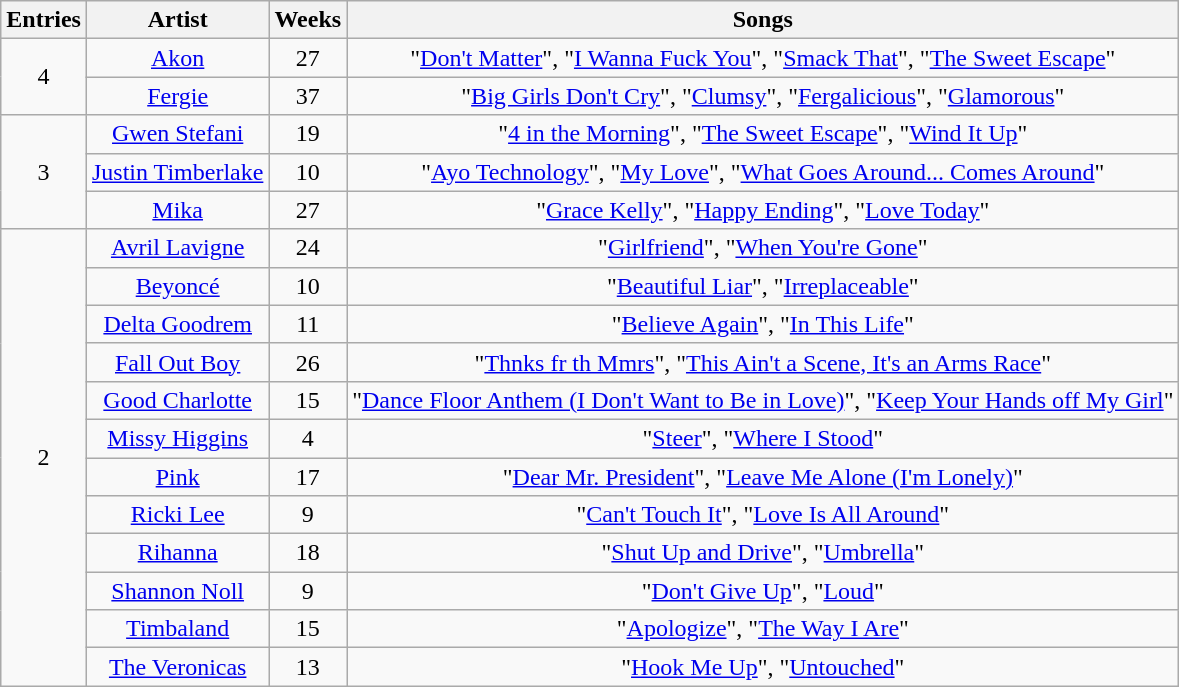<table class="wikitable sortable" style="text-align: center;">
<tr>
<th>Entries</th>
<th>Artist</th>
<th>Weeks</th>
<th>Songs</th>
</tr>
<tr>
<td rowspan="2" style="text-align:center">4</td>
<td><a href='#'>Akon</a></td>
<td>27</td>
<td>"<a href='#'>Don't Matter</a>", "<a href='#'>I Wanna Fuck You</a>", "<a href='#'>Smack That</a>", "<a href='#'>The Sweet Escape</a>"</td>
</tr>
<tr>
<td><a href='#'>Fergie</a></td>
<td>37</td>
<td>"<a href='#'>Big Girls Don't Cry</a>", "<a href='#'>Clumsy</a>", "<a href='#'>Fergalicious</a>", "<a href='#'>Glamorous</a>"</td>
</tr>
<tr>
<td rowspan="3" style="text-align:center">3</td>
<td><a href='#'>Gwen Stefani</a></td>
<td>19</td>
<td>"<a href='#'>4 in the Morning</a>", "<a href='#'>The Sweet Escape</a>", "<a href='#'>Wind It Up</a>"</td>
</tr>
<tr>
<td><a href='#'>Justin Timberlake</a></td>
<td>10</td>
<td>"<a href='#'>Ayo Technology</a>", "<a href='#'>My Love</a>", "<a href='#'>What Goes Around... Comes Around</a>"</td>
</tr>
<tr>
<td><a href='#'>Mika</a></td>
<td>27</td>
<td>"<a href='#'>Grace Kelly</a>", "<a href='#'>Happy Ending</a>", "<a href='#'>Love Today</a>"</td>
</tr>
<tr>
<td rowspan="12" style="text-align:center">2</td>
<td><a href='#'>Avril Lavigne</a></td>
<td>24</td>
<td>"<a href='#'>Girlfriend</a>", "<a href='#'>When You're Gone</a>"</td>
</tr>
<tr>
<td><a href='#'>Beyoncé</a></td>
<td>10</td>
<td>"<a href='#'>Beautiful Liar</a>", "<a href='#'>Irreplaceable</a>"</td>
</tr>
<tr>
<td><a href='#'>Delta Goodrem</a></td>
<td>11</td>
<td>"<a href='#'>Believe Again</a>", "<a href='#'>In This Life</a>"</td>
</tr>
<tr>
<td><a href='#'>Fall Out Boy</a></td>
<td>26</td>
<td>"<a href='#'>Thnks fr th Mmrs</a>", "<a href='#'>This Ain't a Scene, It's an Arms Race</a>"</td>
</tr>
<tr>
<td><a href='#'>Good Charlotte</a></td>
<td>15</td>
<td>"<a href='#'>Dance Floor Anthem (I Don't Want to Be in Love)</a>", "<a href='#'>Keep Your Hands off My Girl</a>"</td>
</tr>
<tr>
<td><a href='#'>Missy Higgins</a></td>
<td>4</td>
<td>"<a href='#'>Steer</a>", "<a href='#'>Where I Stood</a>"</td>
</tr>
<tr>
<td><a href='#'>Pink</a></td>
<td>17</td>
<td>"<a href='#'>Dear Mr. President</a>", "<a href='#'>Leave Me Alone (I'm Lonely)</a>"</td>
</tr>
<tr>
<td><a href='#'>Ricki Lee</a></td>
<td>9</td>
<td>"<a href='#'>Can't Touch It</a>", "<a href='#'>Love Is All Around</a>"</td>
</tr>
<tr>
<td><a href='#'>Rihanna</a></td>
<td>18</td>
<td>"<a href='#'>Shut Up and Drive</a>", "<a href='#'>Umbrella</a>"</td>
</tr>
<tr>
<td><a href='#'>Shannon Noll</a></td>
<td>9</td>
<td>"<a href='#'>Don't Give Up</a>", "<a href='#'>Loud</a>"</td>
</tr>
<tr>
<td><a href='#'>Timbaland</a></td>
<td>15</td>
<td>"<a href='#'>Apologize</a>", "<a href='#'>The Way I Are</a>"</td>
</tr>
<tr>
<td><a href='#'>The Veronicas</a></td>
<td>13</td>
<td>"<a href='#'>Hook Me Up</a>", "<a href='#'>Untouched</a>"</td>
</tr>
</table>
